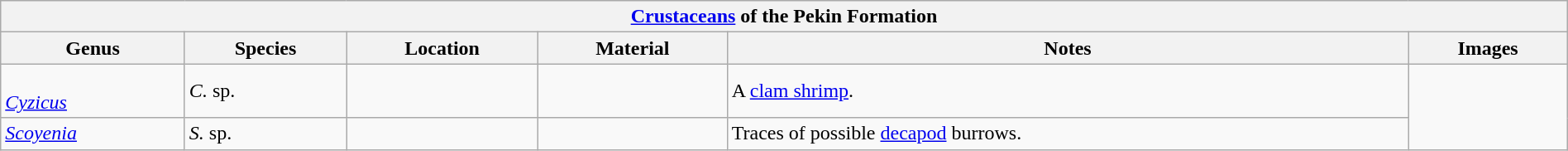<table class="wikitable" align="center" width="100%">
<tr>
<th colspan="6" align="center"><a href='#'>Crustaceans</a> of the Pekin Formation</th>
</tr>
<tr>
<th>Genus</th>
<th>Species</th>
<th>Location</th>
<th>Material</th>
<th>Notes</th>
<th>Images</th>
</tr>
<tr>
<td><br><em><a href='#'>Cyzicus</a></em></td>
<td><em>C.</em> sp.</td>
<td></td>
<td></td>
<td>A <a href='#'>clam shrimp</a>.</td>
<td rowspan="2"></td>
</tr>
<tr>
<td><em><a href='#'>Scoyenia</a></em></td>
<td><em>S.</em> sp.</td>
<td></td>
<td></td>
<td>Traces of possible <a href='#'>decapod</a> burrows.</td>
</tr>
</table>
